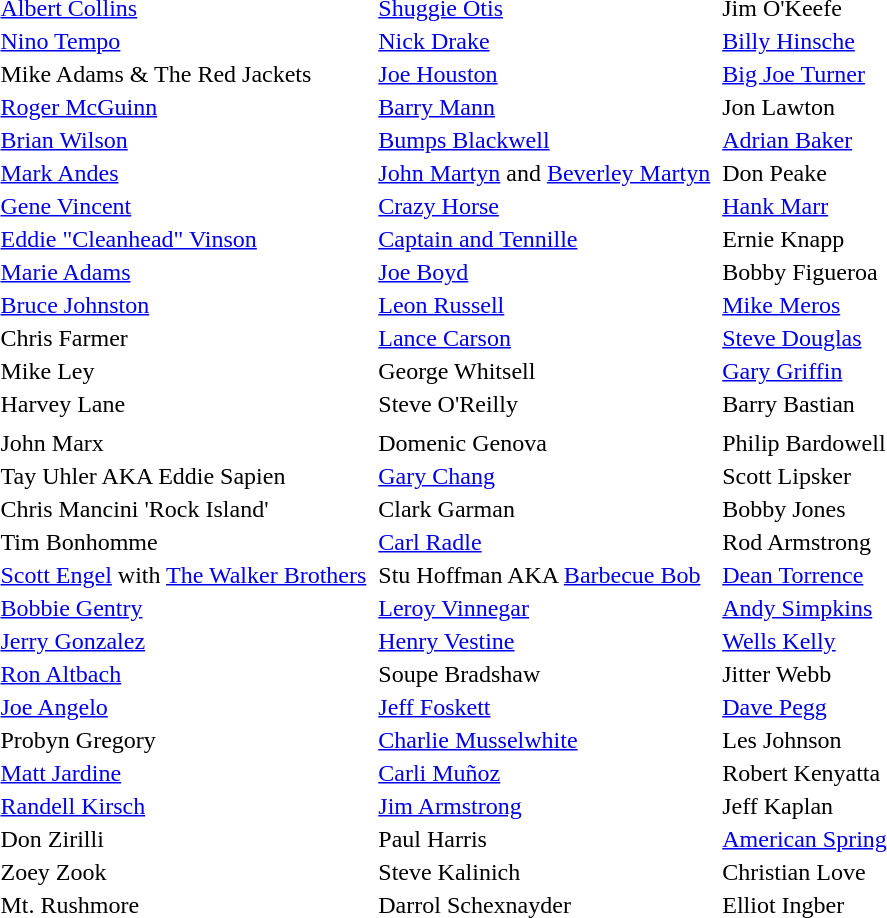<table>
<tr>
<td><a href='#'>Albert Collins</a></td>
<td></td>
<td><a href='#'>Shuggie Otis</a></td>
<td></td>
<td>Jim O'Keefe</td>
</tr>
<tr>
<td><a href='#'>Nino Tempo</a></td>
<td></td>
<td><a href='#'>Nick Drake</a></td>
<td></td>
<td><a href='#'>Billy Hinsche</a></td>
</tr>
<tr big Joe Turner>
<td>Mike Adams & The Red Jackets</td>
<td></td>
<td><a href='#'>Joe Houston</a></td>
<td></td>
<td><a href='#'>Big Joe Turner</a></td>
</tr>
<tr>
<td><a href='#'>Roger McGuinn</a></td>
<td></td>
<td><a href='#'>Barry Mann</a></td>
<td></td>
<td>Jon Lawton</td>
</tr>
<tr>
<td><a href='#'>Brian Wilson</a></td>
<td></td>
<td><a href='#'>Bumps Blackwell</a></td>
<td></td>
<td><a href='#'>Adrian Baker</a></td>
</tr>
<tr>
<td><a href='#'>Mark Andes</a></td>
<td></td>
<td><a href='#'>John Martyn</a> and <a href='#'>Beverley Martyn</a></td>
<td></td>
<td>Don Peake</td>
</tr>
<tr>
<td><a href='#'>Gene Vincent</a></td>
<td></td>
<td><a href='#'>Crazy Horse</a></td>
<td></td>
<td><a href='#'>Hank Marr</a></td>
</tr>
<tr>
<td><a href='#'>Eddie "Cleanhead" Vinson</a></td>
<td></td>
<td><a href='#'>Captain and Tennille</a></td>
<td></td>
<td>Ernie Knapp</td>
</tr>
<tr>
<td><a href='#'>Marie Adams</a></td>
<td></td>
<td><a href='#'>Joe Boyd</a></td>
<td></td>
<td>Bobby Figueroa</td>
</tr>
<tr>
<td><a href='#'>Bruce Johnston</a></td>
<td></td>
<td><a href='#'>Leon Russell</a></td>
<td></td>
<td><a href='#'>Mike Meros</a></td>
</tr>
<tr>
<td>Chris Farmer</td>
<td></td>
<td><a href='#'>Lance Carson</a></td>
<td></td>
<td><a href='#'>Steve Douglas</a></td>
</tr>
<tr>
<td>Mike Ley</td>
<td></td>
<td>George Whitsell</td>
<td></td>
<td><a href='#'>Gary Griffin</a></td>
</tr>
<tr>
<td>Harvey Lane</td>
<td></td>
<td>Steve O'Reilly</td>
<td></td>
<td>Barry Bastian</td>
</tr>
<tr>
</tr>
<tr | Darrol Schexnayder||||||The Dragons||||||>
</tr>
<tr>
<td>John Marx</td>
<td></td>
<td>Domenic Genova</td>
<td></td>
<td>Philip Bardowell</td>
</tr>
<tr>
<td>Tay Uhler AKA Eddie Sapien</td>
<td></td>
<td><a href='#'>Gary Chang</a></td>
<td></td>
<td>Scott Lipsker</td>
</tr>
<tr>
<td>Chris Mancini 'Rock Island'</td>
<td></td>
<td>Clark Garman</td>
<td></td>
<td>Bobby Jones</td>
</tr>
<tr>
<td>Tim Bonhomme</td>
<td></td>
<td><a href='#'>Carl Radle</a></td>
<td></td>
<td>Rod Armstrong</td>
</tr>
<tr>
<td><a href='#'>Scott Engel</a> with <a href='#'>The Walker Brothers</a></td>
<td></td>
<td>Stu Hoffman AKA <a href='#'>Barbecue Bob</a></td>
<td></td>
<td><a href='#'>Dean Torrence</a></td>
</tr>
<tr>
<td><a href='#'>Bobbie Gentry</a></td>
<td></td>
<td><a href='#'>Leroy Vinnegar</a></td>
<td></td>
<td><a href='#'>Andy Simpkins</a></td>
</tr>
<tr>
<td><a href='#'>Jerry Gonzalez</a></td>
<td></td>
<td><a href='#'>Henry Vestine</a></td>
<td></td>
<td><a href='#'>Wells Kelly</a></td>
</tr>
<tr>
<td><a href='#'>Ron Altbach</a></td>
<td></td>
<td>Soupe Bradshaw</td>
<td></td>
<td>Jitter Webb</td>
</tr>
<tr>
<td><a href='#'>Joe Angelo</a></td>
<td></td>
<td><a href='#'>Jeff Foskett</a></td>
<td></td>
<td><a href='#'>Dave Pegg</a></td>
</tr>
<tr>
<td>Probyn Gregory</td>
<td></td>
<td><a href='#'>Charlie Musselwhite</a></td>
<td></td>
<td>Les Johnson</td>
</tr>
<tr>
<td><a href='#'>Matt Jardine</a></td>
<td></td>
<td><a href='#'>Carli Muñoz</a></td>
<td></td>
<td>Robert Kenyatta</td>
</tr>
<tr>
<td><a href='#'>Randell Kirsch</a></td>
<td></td>
<td><a href='#'>Jim Armstrong</a></td>
<td></td>
<td>Jeff Kaplan</td>
</tr>
<tr>
<td>Don Zirilli</td>
<td></td>
<td>Paul Harris</td>
<td></td>
<td><a href='#'>American Spring</a></td>
</tr>
<tr>
<td>Zoey Zook</td>
<td></td>
<td>Steve Kalinich</td>
<td></td>
<td>Christian Love</td>
</tr>
<tr>
<td>Mt. Rushmore</td>
<td></td>
<td>Darrol Schexnayder</td>
<td></td>
<td>Elliot Ingber</td>
</tr>
<tr>
</tr>
</table>
